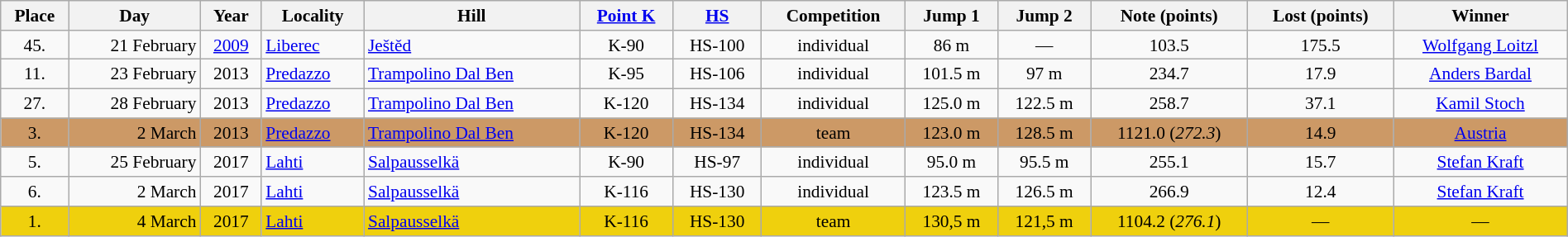<table width=100% class=wikitable style="font-size: 89%; text-align:center">
<tr>
<th>Place</th>
<th>Day</th>
<th>Year</th>
<th>Locality</th>
<th>Hill</th>
<th><a href='#'>Point K</a></th>
<th><a href='#'>HS</a></th>
<th>Competition</th>
<th>Jump 1</th>
<th>Jump 2</th>
<th>Note (points)</th>
<th>Lost (points)</th>
<th>Winner</th>
</tr>
<tr>
<td>45.</td>
<td align=right>21 February</td>
<td><a href='#'>2009</a></td>
<td align=left><a href='#'>Liberec</a></td>
<td align=left><a href='#'>Ještěd</a></td>
<td>K-90</td>
<td>HS-100</td>
<td>individual</td>
<td>86 m</td>
<td>—</td>
<td>103.5</td>
<td>175.5</td>
<td><a href='#'>Wolfgang Loitzl</a></td>
</tr>
<tr>
<td>11.</td>
<td align=right>23 February</td>
<td>2013</td>
<td align=left><a href='#'>Predazzo</a></td>
<td align=left><a href='#'>Trampolino Dal Ben</a></td>
<td>K-95</td>
<td>HS-106</td>
<td>individual</td>
<td>101.5 m</td>
<td>97 m</td>
<td>234.7</td>
<td>17.9</td>
<td><a href='#'>Anders Bardal</a></td>
</tr>
<tr>
<td>27.</td>
<td align=right>28 February</td>
<td>2013</td>
<td align=left><a href='#'>Predazzo</a></td>
<td align=left><a href='#'>Trampolino Dal Ben</a></td>
<td>K-120</td>
<td>HS-134</td>
<td>individual</td>
<td>125.0 m</td>
<td>122.5 m</td>
<td>258.7</td>
<td>37.1</td>
<td><a href='#'>Kamil Stoch</a></td>
</tr>
<tr bgcolor=CC9966>
<td>3. </td>
<td align=right>2 March</td>
<td>2013</td>
<td align=left><a href='#'>Predazzo</a></td>
<td align=left><a href='#'>Trampolino Dal Ben</a></td>
<td>K-120</td>
<td>HS-134</td>
<td>team</td>
<td>123.0 m</td>
<td>128.5 m</td>
<td>1121.0 (<em>272.3</em>)</td>
<td>14.9</td>
<td><a href='#'>Austria</a></td>
</tr>
<tr>
<td>5.</td>
<td align=right>25 February</td>
<td>2017</td>
<td align=left><a href='#'>Lahti</a></td>
<td align=left><a href='#'>Salpausselkä</a></td>
<td>K-90</td>
<td>HS-97</td>
<td>individual</td>
<td>95.0 m</td>
<td>95.5 m</td>
<td>255.1</td>
<td>15.7</td>
<td><a href='#'>Stefan Kraft</a></td>
</tr>
<tr>
<td>6.</td>
<td align=right>2 March</td>
<td>2017</td>
<td align=left><a href='#'>Lahti</a></td>
<td align=left><a href='#'>Salpausselkä</a></td>
<td>K-116</td>
<td>HS-130</td>
<td>individual</td>
<td>123.5 m</td>
<td>126.5 m</td>
<td>266.9</td>
<td>12.4</td>
<td><a href='#'>Stefan Kraft</a></td>
</tr>
<tr bgcolor=EFD00D>
<td>1. </td>
<td align=right>4 March</td>
<td>2017</td>
<td align=left><a href='#'>Lahti</a></td>
<td align=left><a href='#'>Salpausselkä</a></td>
<td>K-116</td>
<td>HS-130</td>
<td>team</td>
<td>130,5 m</td>
<td>121,5 m</td>
<td>1104.2 (<em>276.1</em>)</td>
<td>—</td>
<td>—</td>
</tr>
</table>
